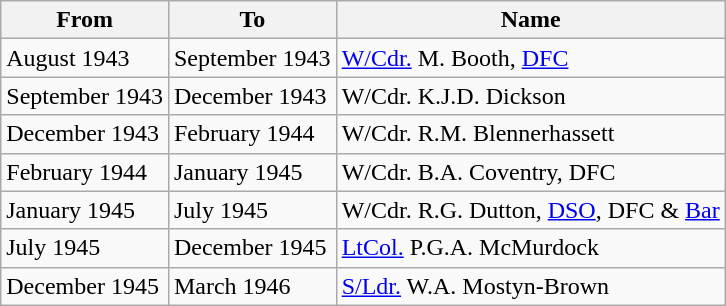<table class="wikitable">
<tr>
<th>From</th>
<th>To</th>
<th>Name</th>
</tr>
<tr>
<td>August 1943</td>
<td>September 1943</td>
<td><a href='#'>W/Cdr.</a> M. Booth, <a href='#'>DFC</a></td>
</tr>
<tr>
<td>September 1943</td>
<td>December 1943</td>
<td>W/Cdr. K.J.D. Dickson</td>
</tr>
<tr>
<td>December 1943</td>
<td>February 1944</td>
<td>W/Cdr. R.M. Blennerhassett</td>
</tr>
<tr>
<td>February 1944</td>
<td>January 1945</td>
<td>W/Cdr. B.A. Coventry, DFC</td>
</tr>
<tr>
<td>January 1945</td>
<td>July 1945</td>
<td>W/Cdr. R.G. Dutton, <a href='#'>DSO</a>, DFC & <a href='#'>Bar</a></td>
</tr>
<tr>
<td>July 1945</td>
<td>December 1945</td>
<td><a href='#'>LtCol.</a> P.G.A. McMurdock</td>
</tr>
<tr>
<td>December 1945</td>
<td>March 1946</td>
<td><a href='#'>S/Ldr.</a> W.A. Mostyn-Brown</td>
</tr>
</table>
